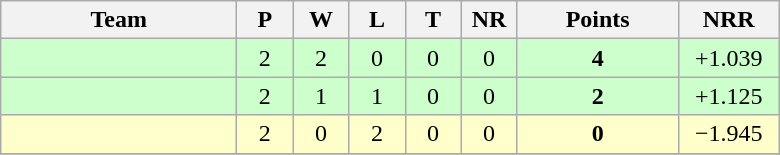<table class="wikitable" style="text-align:center;">
<tr>
<th width=150>Team</th>
<th width=30 abbr="Played">P</th>
<th width=30 abbr="Won">W</th>
<th width=30 abbr="Lost">L</th>
<th width=30 abbr="Tied">T</th>
<th width=30 abbr="No result">NR</th>
<th width=100 abbr="Points">Points</th>
<th width=60 abbr="Net run rate">NRR</th>
</tr>
<tr style="background: #ccffcc;">
<td align="left"></td>
<td>2</td>
<td>2</td>
<td>0</td>
<td>0</td>
<td>0</td>
<td><strong>4</strong></td>
<td>+1.039</td>
</tr>
<tr style="background: #ccffcc;">
<td align="left"></td>
<td>2</td>
<td>1</td>
<td>1</td>
<td>0</td>
<td>0</td>
<td><strong>2</strong></td>
<td>+1.125</td>
</tr>
<tr style="background: #ffffcc;">
<td align="left"></td>
<td>2</td>
<td>0</td>
<td>2</td>
<td>0</td>
<td>0</td>
<td><strong>0</strong></td>
<td>−1.945</td>
</tr>
<tr>
</tr>
</table>
